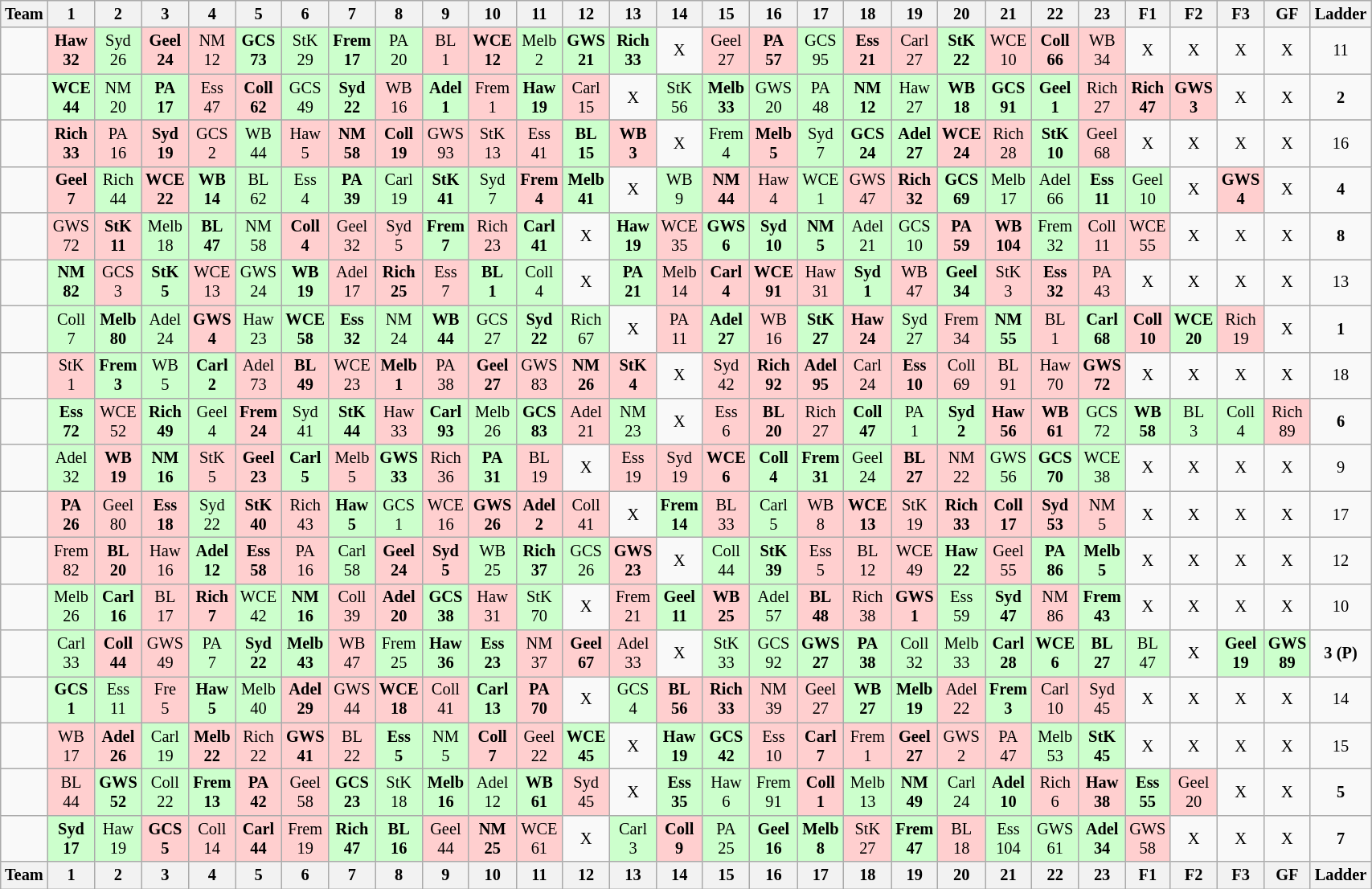<table class="wikitable sortable" style="font-size:85%; text-align:center; width:90%">
<tr valign="top">
<th valign="middle">Team</th>
<th>1</th>
<th>2</th>
<th>3</th>
<th>4</th>
<th>5</th>
<th>6</th>
<th>7</th>
<th>8</th>
<th>9</th>
<th>10</th>
<th>11</th>
<th>12</th>
<th>13</th>
<th>14</th>
<th>15</th>
<th>16</th>
<th>17</th>
<th>18</th>
<th>19</th>
<th>20</th>
<th>21</th>
<th>22</th>
<th>23</th>
<th>F1</th>
<th>F2</th>
<th>F3</th>
<th>GF</th>
<th valign="middle">Ladder</th>
</tr>
<tr>
<td align="left"></td>
<td style="background:#FFCFCF;"><strong>Haw</strong> <br> <strong>32</strong></td>
<td style="background:#CCFFCC;">Syd <br> 26</td>
<td style="background:#FFCFCF;"><strong>Geel</strong> <br> <strong>24</strong></td>
<td style="background:#FFCFCF;">NM <br> 12</td>
<td style="background:#CCFFCC;"><strong>GCS</strong> <br> <strong>73</strong></td>
<td style="background:#CCFFCC;">StK <br> 29</td>
<td style="background:#CCFFCC;"><strong>Frem</strong> <br> <strong>17</strong></td>
<td style="background:#CCFFCC;">PA <br> 20</td>
<td style="background:#FFCFCF;">BL <br> 1</td>
<td style="background:#FFCFCF;"><strong>WCE</strong> <br> <strong>12</strong></td>
<td style="background:#CCFFCC;">Melb <br> 2</td>
<td style="background:#CCFFCC;"><strong>GWS</strong> <br> <strong>21</strong></td>
<td style="background:#CCFFCC;"><strong>Rich</strong> <br> <strong>33</strong></td>
<td>X <br></td>
<td style="background:#FFCFCF;">Geel <br> 27</td>
<td style="background:#FFCFCF;"><strong>PA</strong> <br> <strong>57</strong></td>
<td style="background:#CCFFCC;">GCS <br> 95</td>
<td style="background:#FFCFCF;"><strong>Ess</strong> <br> <strong>21</strong></td>
<td style="background:#FFCFCF;">Carl <br> 27</td>
<td style="background:#CCFFCC;"><strong>StK</strong> <br> <strong>22</strong></td>
<td style="background:#FFCFCF;">WCE <br>10</td>
<td style="background:#FFCFCF;"><strong>Coll</strong> <br> <strong>66</strong></td>
<td style="background:#FFCFCF;">WB <br>34</td>
<td>X<br></td>
<td>X<br></td>
<td>X<br></td>
<td>X<br></td>
<td>11<br></td>
</tr>
<tr>
<td align="left"></td>
<td style="background:#CCFFCC;"><strong>WCE</strong> <br> <strong>44</strong></td>
<td style="background:#CCFFCC;">NM <br> 20</td>
<td style="background:#CCFFCC;"><strong>PA</strong> <br> <strong>17</strong></td>
<td style="background:#FFCFCF;">Ess <br> 47</td>
<td style="background:#FFCFCF;"><strong>Coll</strong> <br> <strong>62</strong></td>
<td style="background:#CCFFCC;">GCS <br> 49</td>
<td style="background:#CCFFCC;"><strong>Syd</strong> <br> <strong>22</strong></td>
<td style="background:#FFCFCF;">WB <br> 16</td>
<td style="background:#CCFFCC;"><strong>Adel</strong> <br> <strong>1</strong></td>
<td style="background:#FFCFCF;">Frem <br> 1</td>
<td style="background:#CCFFCC;"><strong>Haw</strong> <br> <strong>19</strong></td>
<td style="background:#FFCFCF;">Carl <br> 15</td>
<td>X <br></td>
<td style="background:#CCFFCC;">StK <br> 56</td>
<td style="background:#CCFFCC;"><strong>Melb</strong> <br> <strong>33</strong></td>
<td style="background:#CCFFCC;">GWS <br> 20</td>
<td style="background:#CCFFCC;">PA <br> 48</td>
<td style="background:#CCFFCC;"><strong>NM</strong> <br> <strong>12</strong></td>
<td style="background:#CCFFCC;">Haw <br> 27</td>
<td style="background:#CCFFCC;"><strong>WB</strong> <br> <strong>18</strong></td>
<td style="background:#CCFFCC;"><strong>GCS</strong> <br> <strong>91</strong></td>
<td style="background:#CCFFCC;"><strong>Geel</strong> <br><strong>1</strong></td>
<td style="background:#FFCFCF;">Rich <br> 27</td>
<td style="background:#FFCFCF;"><strong>Rich</strong> <br> <strong>47</strong></td>
<td style="background:#FFCFCF;"><strong>GWS</strong> <br> <strong>3</strong></td>
<td>X<br></td>
<td>X<br></td>
<td><strong>2</strong><br></td>
</tr>
<tr>
</tr>
<tr>
<td align="left"></td>
<td style="background:#FFCFCF;"><strong>Rich</strong> <br> <strong>33</strong></td>
<td style="background:#FFCFCF;">PA <br> 16</td>
<td style="background:#FFCFCF;"><strong>Syd</strong> <br> <strong>19</strong></td>
<td style="background:#FFCFCF;">GCS <br> 2</td>
<td style="background:#CCFFCC;">WB <br> 44</td>
<td style="background:#FFCFCF;">Haw <br> 5</td>
<td style="background:#FFCFCF;"><strong>NM</strong> <br> <strong>58</strong></td>
<td style="background:#FFCFCF;"><strong>Coll</strong> <br> <strong>19</strong></td>
<td style="background:#FFCFCF;">GWS <br> 93</td>
<td style="background:#FFCFCF;">StK <br> 13</td>
<td style="background:#FFCFCF;">Ess <br> 41</td>
<td style="background:#CCFFCC;"><strong>BL</strong> <br> <strong>15</strong></td>
<td style="background:#FFCFCF;"><strong>WB</strong> <br> <strong>3</strong></td>
<td>X <br></td>
<td style="background:#CCFFCC;">Frem <br> 4</td>
<td style="background:#FFCFCF;"><strong>Melb</strong> <br> <strong>5</strong></td>
<td style="background:#CCFFCC;">Syd <br> 7</td>
<td style="background:#CCFFCC;"><strong>GCS</strong> <br> <strong>24</strong></td>
<td style="background:#CCFFCC;"><strong>Adel</strong> <br> <strong>27</strong></td>
<td style="background:#FFCFCF;"><strong>WCE</strong> <br><strong>24</strong></td>
<td style="background:#FFCFCF;">Rich <br>28</td>
<td style="background:#CCFFCC;"><strong>StK</strong> <br> <strong>10</strong></td>
<td style="background:#FFCFCF;">Geel <br>68</td>
<td>X<br></td>
<td>X<br></td>
<td>X<br></td>
<td>X<br></td>
<td>16<br></td>
</tr>
<tr>
<td align="left"></td>
<td style="background:#FFCFCF;"><strong>Geel</strong> <br> <strong>7</strong></td>
<td style="background:#CCFFCC;">Rich <br> 44</td>
<td style="background:#FFCFCF;"><strong>WCE</strong> <br> <strong>22</strong></td>
<td style="background:#CCFFCC;"><strong>WB</strong> <br> <strong>14</strong></td>
<td style="background:#CCFFCC;">BL <br> 62</td>
<td style="background:#CCFFCC;">Ess <br> 4</td>
<td style="background:#CCFFCC;"><strong>PA</strong> <br> <strong>39</strong></td>
<td style="background:#CCFFCC;">Carl <br> 19</td>
<td style="background:#CCFFCC;"><strong>StK</strong><br> <strong>41</strong></td>
<td style="background:#CCFFCC;">Syd <br> 7</td>
<td style="background:#FFCFCF;"><strong>Frem</strong> <br> <strong>4</strong></td>
<td style="background:#CCFFCC;"><strong>Melb</strong> <br> <strong>41</strong></td>
<td>X <br></td>
<td style="background:#CCFFCC;">WB <br> 9</td>
<td style="background:#FFCFCF;"><strong>NM</strong> <br> <strong>44</strong></td>
<td style="background:#FFCFCF;">Haw <br> 4</td>
<td style="background:#CCFFCC;">WCE <br> 1</td>
<td style="background:#FFCFCF;">GWS <br> 47</td>
<td style="background:#FFCFCF;"><strong>Rich</strong> <br> <strong>32</strong></td>
<td style="background:#CCFFCC;"><strong>GCS</strong> <br><strong>69</strong></td>
<td style="background:#CCFFCC;">Melb <br> 17</td>
<td style="background:#CCFFCC;">Adel <br> 66</td>
<td style="background:#CCFFCC;"><strong>Ess</strong> <br> <strong>11</strong></td>
<td style="background:#CCFFCC;">Geel <br> 10</td>
<td>X <br></td>
<td style="background:#FFCFCF;"><strong>GWS</strong> <br> <strong>4</strong></td>
<td>X <br></td>
<td><strong>4</strong> <br></td>
</tr>
<tr>
<td align="left"></td>
<td style="background:#FFCFCF;">GWS <br> 72</td>
<td style="background:#FFCFCF;"><strong>StK</strong> <br> <strong>11</strong></td>
<td style="background:#CCFFCC;">Melb <br> 18</td>
<td style="background:#CCFFCC;"><strong>BL</strong> <br> <strong>47</strong></td>
<td style="background:#CCFFCC;">NM <br> 58</td>
<td style="background:#FFCFCF;"><strong>Coll</strong> <br> <strong>4</strong></td>
<td style="background:#FFCFCF;">Geel <br> 32</td>
<td style="background:#FFCFCF;">Syd <br> 5</td>
<td style="background:#CCFFCC;"><strong>Frem</strong> <br> <strong>7</strong></td>
<td style="background:#FFCFCF;">Rich <br> 23</td>
<td style="background:#CCFFCC;"><strong>Carl</strong> <br> <strong>41</strong></td>
<td>X <br></td>
<td style="background:#CCFFCC;"><strong>Haw</strong> <br> <strong>19</strong></td>
<td style="background:#FFCFCF;">WCE <br> 35</td>
<td style="background:#CCFFCC;"><strong>GWS</strong> <br> <strong>6</strong></td>
<td style="background:#CCFFCC;"><strong>Syd</strong> <br> <strong>10</strong></td>
<td style="background:#CCFFCC;"><strong>NM</strong> <br> <strong>5</strong></td>
<td style="background:#CCFFCC;">Adel <br> 21</td>
<td style="background:#CCFFCC;">GCS <br> 10</td>
<td style="background:#FFCFCF;"><strong>PA</strong> <br><strong>59</strong></td>
<td style="background:#FFCFCF;"><strong>WB</strong> <br><strong>104</strong></td>
<td style="background:#CCFFCC;">Frem <br> 32</td>
<td style="background:#FFCFCF;">Coll <br> 11</td>
<td style="background:#FFCFCF;">WCE<br>55</td>
<td>X<br></td>
<td>X<br></td>
<td>X<br></td>
<td><strong>8</strong><br></td>
</tr>
<tr>
<td align="left"></td>
<td style="background:#CCFFCC;"><strong>NM</strong> <br> <strong>82</strong></td>
<td style="background:#FFCFCF;">GCS <br> 3</td>
<td style="background:#CCFFCC;"><strong>StK</strong> <br> <strong>5</strong></td>
<td style="background:#FFCFCF;">WCE <br> 13</td>
<td style="background:#CCFFCC;">GWS <br> 24</td>
<td style="background:#CCFFCC;"><strong>WB</strong> <br> <strong>19</strong></td>
<td style="background:#FFCFCF;">Adel <br> 17</td>
<td style="background:#FFCFCF;"><strong>Rich</strong> <br> <strong>25</strong></td>
<td style="background:#FFCFCF;">Ess <br> 7</td>
<td style="background:#CCFFCC;"><strong>BL</strong> <br> <strong>1</strong></td>
<td style="background:#CCFFCC;">Coll <br> 4</td>
<td>X <br></td>
<td style="background:#CCFFCC;"><strong>PA</strong> <br> <strong>21</strong></td>
<td style="background:#FFCFCF;">Melb <br> 14</td>
<td style="background:#FFCFCF;"><strong>Carl</strong> <br> <strong>4</strong></td>
<td style="background:#FFCFCF;"><strong>WCE</strong> <br> <strong>91</strong></td>
<td style="background:#FFCFCF;">Haw <br> 31</td>
<td style="background:#CCFFCC;"><strong>Syd</strong> <br> <strong>1</strong></td>
<td style="background:#FFCFCF;">WB <br> 47</td>
<td style="background:#CCFFCC;"><strong>Geel</strong> <br><strong>34</strong></td>
<td style="background:#FFCFCF;">StK <br> 3</td>
<td style="background:#FFCFCF;"><strong>Ess</strong> <br> <strong>32</strong></td>
<td style="background:#FFCFCF;">PA <br> 43</td>
<td>X<br></td>
<td>X<br></td>
<td>X<br></td>
<td>X<br></td>
<td>13<br></td>
</tr>
<tr>
<td align="left"></td>
<td style="background:#CCFFCC;">Coll <br> 7</td>
<td style="background:#CCFFCC;"><strong>Melb</strong> <br> <strong>80</strong></td>
<td style="background:#CCFFCC;">Adel <br> 24</td>
<td style="background:#FFCFCF;"><strong>GWS</strong> <br> <strong>4</strong></td>
<td style="background:#CCFFCC;">Haw <br> 23</td>
<td style="background:#CCFFCC;"><strong>WCE</strong> <br> <strong>58</strong></td>
<td style="background:#CCFFCC;"><strong>Ess</strong> <br> <strong>32</strong></td>
<td style="background:#CCFFCC;">NM <br> 24</td>
<td style="background:#CCFFCC;"><strong>WB</strong> <br> <strong>44</strong></td>
<td style="background:#CCFFCC;">GCS <br> 27</td>
<td style="background:#CCFFCC;"><strong>Syd</strong> <br> <strong>22</strong></td>
<td style="background:#CCFFCC;">Rich <br> 67</td>
<td>X <br></td>
<td style="background:#FFCFCF;">PA <br> 11</td>
<td style="background:#CCFFCC;"><strong>Adel</strong> <br> <strong>27</strong></td>
<td style="background:#FFCFCF;">WB <br> 16</td>
<td style="background:#CCFFCC;"><strong>StK</strong> <br> <strong>27</strong></td>
<td style="background:#FFCFCF;"><strong>Haw</strong> <br> <strong>24</strong></td>
<td style="background:#CCFFCC;">Syd <br> 27</td>
<td style="background:#FFCFCF;">Frem <br>34</td>
<td style="background:#CCFFCC;"><strong>NM</strong> <br> <strong>55</strong></td>
<td style="background:#FFCFCF;">BL <br> 1</td>
<td style="background:#CCFFCC;"><strong>Carl</strong> <br> <strong>68</strong></td>
<td style="background:#FFCFCF;"><strong>Coll</strong> <br> <strong>10</strong></td>
<td style="background:#CCFFCC;"><strong>WCE</strong> <br> <strong>20</strong></td>
<td style="background:#FFCFCF;">Rich <br> 19</td>
<td>X <br></td>
<td><strong>1</strong> <br></td>
</tr>
<tr>
<td align="left"></td>
<td style="background:#FFCFCF;">StK <br> 1</td>
<td style="background:#CCFFCC;"><strong>Frem</strong> <br> <strong>3</strong></td>
<td style="background:#CCFFCC;">WB <br> 5</td>
<td style="background:#CCFFCC;"><strong>Carl</strong> <br> <strong>2</strong></td>
<td style="background:#FFCFCF;">Adel <br> 73</td>
<td style="background:#FFCFCF;"><strong>BL</strong> <br> <strong>49</strong></td>
<td style="background:#FFCFCF;">WCE <br> 23</td>
<td style="background:#FFCFCF;"><strong>Melb</strong> <br> <strong>1</strong></td>
<td style="background:#FFCFCF;">PA <br> 38</td>
<td style="background:#FFCFCF;"><strong>Geel</strong> <br> <strong>27</strong></td>
<td style="background:#FFCFCF;">GWS <br> 83</td>
<td style="background:#FFCFCF;"><strong>NM</strong> <br> <strong>26</strong></td>
<td style="background:#FFCFCF;"><strong>StK</strong> <br> <strong>4</strong></td>
<td>X <br></td>
<td style="background:#FFCFCF;">Syd <br> 42</td>
<td style="background:#FFCFCF;"><strong>Rich</strong> <br> <strong>92</strong></td>
<td style="background:#FFCFCF;"><strong>Adel</strong> <br> <strong>95</strong></td>
<td style="background:#FFCFCF;">Carl <br> 24</td>
<td style="background:#FFCFCF;"><strong>Ess</strong> <br> <strong>10</strong></td>
<td style="background:#FFCFCF;">Coll <br>69</td>
<td style="background:#FFCFCF;">BL <br> 91</td>
<td style="background:#FFCFCF;">Haw <br>70</td>
<td style="background:#FFCFCF;"><strong>GWS</strong> <br> <strong>72</strong></td>
<td>X <br></td>
<td>X <br></td>
<td>X <br></td>
<td>X <br></td>
<td>18 <br></td>
</tr>
<tr>
<td align="left"></td>
<td style="background:#CCFFCC;"><strong>Ess</strong> <br> <strong>72</strong></td>
<td style="background:#FFCFCF;">WCE <br> 52</td>
<td style="background:#CCFFCC;"><strong>Rich</strong> <br> <strong>49</strong></td>
<td style="background:#CCFFCC;">Geel <br> 4</td>
<td style="background:#FFCFCF;"><strong>Frem</strong> <br> <strong>24</strong></td>
<td style="background:#CCFFCC;">Syd <br>41</td>
<td style="background:#CCFFCC;"><strong>StK</strong> <br> <strong>44</strong></td>
<td style="background:#FFCFCF;">Haw <br> 33</td>
<td style="background:#CCFFCC;"><strong>Carl</strong> <br> <strong>93</strong></td>
<td style="background:#CCFFCC;">Melb <br> 26</td>
<td style="background:#CCFFCC;"><strong>GCS</strong> <br> <strong>83</strong></td>
<td style="background:#FFCFCF;">Adel <br> 21</td>
<td style="background:#CCFFCC;">NM <br> 23</td>
<td>X <br></td>
<td style="background:#FFCFCF;">Ess <br> 6</td>
<td style="background:#FFCFCF;"><strong>BL</strong> <br> <strong>20</strong></td>
<td style="background:#FFCFCF;">Rich <br> 27</td>
<td style="background:#CCFFCC;"><strong>Coll</strong> <br> <strong>47</strong></td>
<td style="background:#CCFFCC;">PA <br> 1</td>
<td style="background:#CCFFCC;"><strong>Syd</strong> <br><strong>2</strong></td>
<td style="background:#FFCFCF;"><strong>Haw</strong> <br> <strong>56</strong></td>
<td style="background:#FFCFCF;"><strong>WB</strong> <br><strong>61</strong></td>
<td style="background:#CCFFCC;">GCS <br> 72</td>
<td style="background:#CCFFCC;"><strong>WB</strong> <br><strong>58</strong></td>
<td style="background:#CCFFCC;">BL <br> 3</td>
<td style="background:#CCFFCC;">Coll <br> 4</td>
<td style="background:#FFCFCF;">Rich <br> 89</td>
<td><strong>6</strong> <br></td>
</tr>
<tr>
<td align="left"></td>
<td style="background:#CCFFCC;">Adel <br> 32</td>
<td style="background:#FFCFCF;"><strong>WB</strong> <br> <strong>19</strong></td>
<td style="background:#CCFFCC;"><strong>NM</strong> <br> <strong>16</strong></td>
<td style="background:#FFCFCF;">StK <br> 5</td>
<td style="background:#FFCFCF;"><strong>Geel</strong> <br> <strong>23</strong></td>
<td style="background:#CCFFCC;"><strong>Carl</strong> <br> <strong>5</strong></td>
<td style="background:#FFCFCF;">Melb <br> 5</td>
<td style="background:#CCFFCC;"><strong>GWS</strong> <br> <strong>33</strong></td>
<td style="background:#FFCFCF;">Rich <br> 36</td>
<td style="background:#CCFFCC;"><strong>PA</strong> <br> <strong>31</strong></td>
<td style="background:#FFCFCF;">BL <br> 19</td>
<td>X <br></td>
<td style="background:#FFCFCF;">Ess <br> 19</td>
<td style="background:#FFCFCF;">Syd <br> 19</td>
<td style="background:#FFCFCF;"><strong>WCE</strong> <br> <strong>6</strong></td>
<td style="background:#CCFFCC;"><strong>Coll</strong> <br> <strong>4</strong></td>
<td style="background:#CCFFCC;"><strong>Frem</strong> <br> <strong>31</strong></td>
<td style="background:#CCFFCC;">Geel <br> 24</td>
<td style="background:#FFCFCF;"><strong>BL</strong> <br> <strong>27</strong></td>
<td style="background:#FFCFCF;">NM <br> 22</td>
<td style="background:#CCFFCC;">GWS <br> 56</td>
<td style="background:#CCFFCC;"><strong>GCS</strong> <br><strong>70</strong></td>
<td style="background:#CCFFCC;">WCE <br> 38</td>
<td>X<br></td>
<td>X<br></td>
<td>X<br></td>
<td>X<br></td>
<td>9<br></td>
</tr>
<tr>
<td align="left"></td>
<td style="background:#FFCFCF;"><strong>PA</strong> <br> <strong>26</strong></td>
<td style="background:#FFCFCF;">Geel <br> 80</td>
<td style="background:#FFCFCF;"><strong>Ess</strong> <br> <strong>18</strong></td>
<td style="background:#CCFFCC;">Syd <br> 22</td>
<td style="background:#FFCFCF;"><strong>StK</strong> <br> <strong>40</strong></td>
<td style="background:#FFCFCF;">Rich <br> 43</td>
<td style="background:#CCFFCC;"><strong>Haw</strong> <br> <strong>5</strong></td>
<td style="background:#CCFFCC;">GCS <br> 1</td>
<td style="background:#FFCFCF;">WCE <br> 16</td>
<td style="background:#FFCFCF;"><strong>GWS</strong> <br> <strong>26</strong></td>
<td style="background:#FFCFCF;"><strong>Adel</strong> <br> <strong>2</strong></td>
<td style="background:#FFCFCF;">Coll <br>41</td>
<td>X <br></td>
<td style="background:#CCFFCC;"><strong>Frem</strong> <br> <strong>14</strong></td>
<td style="background:#FFCFCF;">BL <br> 33</td>
<td style="background:#CCFFCC;">Carl <br> 5</td>
<td style="background:#FFCFCF;">WB <br> 8</td>
<td style="background:#FFCFCF;"><strong>WCE</strong> <br> <strong>13</strong></td>
<td style="background:#FFCFCF;">StK <br> 19</td>
<td style="background:#FFCFCF;"><strong>Rich</strong> <br><strong>33</strong></td>
<td style="background:#FFCFCF;"><strong>Coll</strong> <br><strong>17</strong></td>
<td style="background:#FFCFCF;"><strong>Syd</strong> <br> <strong>53</strong></td>
<td style="background:#FFCFCF;">NM <br> 5</td>
<td>X<br></td>
<td>X<br></td>
<td>X<br></td>
<td>X<br></td>
<td>17<br></td>
</tr>
<tr>
<td align="left"></td>
<td style="background:#FFCFCF;">Frem <br> 82</td>
<td style="background:#FFCFCF;"><strong>BL</strong> <br> <strong>20</strong></td>
<td style="background:#FFCFCF;">Haw <br> 16</td>
<td style="background:#CCFFCC;"><strong>Adel</strong> <br> <strong>12</strong></td>
<td style="background:#FFCFCF;"><strong>Ess</strong> <br> <strong>58</strong></td>
<td style="background:#FFCFCF;">PA <br> 16</td>
<td style="background:#CCFFCC;">Carl <br> 58</td>
<td style="background:#FFCFCF;"><strong>Geel</strong> <br> <strong>24</strong></td>
<td style="background:#FFCFCF;"><strong>Syd</strong> <br> <strong>5</strong></td>
<td style="background:#CCFFCC;">WB <br> 25</td>
<td style="background:#CCFFCC;"><strong>Rich</strong> <br> <strong>37</strong></td>
<td style="background:#CCFFCC;">GCS <br> 26</td>
<td style="background:#FFCFCF;"><strong>GWS</strong> <br> <strong>23</strong></td>
<td>X <br></td>
<td style="background:#CCFFCC;">Coll <br> 44</td>
<td style="background:#CCFFCC;"><strong>StK</strong> <br> <strong>39</strong></td>
<td style="background:#FFCFCF;">Ess <br> 5</td>
<td style="background:#FFCFCF;">BL <br> 12</td>
<td style="background:#FFCFCF;">WCE <br> 49</td>
<td style="background:#CCFFCC;"><strong>Haw</strong> <br> <strong>22</strong></td>
<td style="background:#FFCFCF;">Geel <br> 55</td>
<td style="background:#CCFFCC;"><strong>PA</strong> <br> <strong>86</strong></td>
<td style="background:#CCFFCC;"><strong>Melb</strong> <br> <strong>5</strong></td>
<td>X<br></td>
<td>X<br></td>
<td>X<br></td>
<td>X<br></td>
<td>12<br></td>
</tr>
<tr>
<td align="left"></td>
<td style="background:#CCFFCC;">Melb <br> 26</td>
<td style="background:#CCFFCC;"><strong>Carl</strong> <br> <strong>16</strong></td>
<td style="background:#FFCFCF;">BL <br> 17</td>
<td style="background:#FFCFCF;"><strong>Rich</strong> <br> <strong>7</strong></td>
<td style="background:#CCFFCC;">WCE <br> 42</td>
<td style="background:#CCFFCC;"><strong>NM</strong> <br> <strong>16</strong></td>
<td style="background:#FFCFCF;">Coll <br> 39</td>
<td style="background:#FFCFCF;"><strong>Adel</strong> <br> <strong>20</strong></td>
<td style="background:#CCFFCC;"><strong>GCS</strong><br> <strong>38</strong></td>
<td style="background:#FFCFCF;">Haw <br> 31</td>
<td style="background:#CCFFCC;">StK <br> 70</td>
<td>X <br></td>
<td style="background:#FFCFCF;">Frem <br> 21</td>
<td style="background:#CCFFCC;"><strong>Geel</strong> <br> <strong>11</strong></td>
<td style="background:#FFCFCF;"><strong>WB</strong> <br> <strong>25</strong></td>
<td style="background:#CCFFCC;">Adel <br> 57</td>
<td style="background:#FFCFCF;"><strong>BL</strong> <br> <strong>48</strong></td>
<td style="background:#FFCFCF;">Rich <br> 38</td>
<td style="background:#FFCFCF;"><strong>GWS</strong> <br> <strong>1</strong></td>
<td style="background:#CCFFCC;">Ess <br> 59</td>
<td style="background:#CCFFCC;"><strong>Syd</strong> <br> <strong>47</strong></td>
<td style="background:#FFCFCF;">NM <br> 86</td>
<td style="background:#CCFFCC;"><strong>Frem</strong> <br> <strong>43</strong></td>
<td>X<br></td>
<td>X<br></td>
<td>X<br></td>
<td>X<br></td>
<td>10<br></td>
</tr>
<tr>
<td align="left"></td>
<td style="background:#CCFFCC;">Carl <br> 33</td>
<td style="background:#FFCFCF;"><strong>Coll</strong> <br> <strong>44</strong></td>
<td style="background:#FFCFCF;">GWS <br> 49</td>
<td style="background:#CCFFCC;">PA <br> 7</td>
<td style="background:#CCFFCC;"><strong>Syd</strong> <br> <strong>22</strong></td>
<td style="background:#CCFFCC;"><strong>Melb</strong> <br> <strong>43</strong></td>
<td style="background:#FFCFCF;">WB <br> 47</td>
<td style="background:#CCFFCC;">Frem <br> 25</td>
<td style="background:#CCFFCC;"><strong>Haw</strong> <br> <strong>36</strong></td>
<td style="background:#CCFFCC;"><strong>Ess</strong> <br> <strong>23</strong></td>
<td style="background:#FFCFCF;">NM <br> 37</td>
<td style="background:#FFCFCF;"><strong>Geel</strong> <br> <strong>67</strong></td>
<td style="background:#FFCFCF;">Adel <br> 33</td>
<td>X <br></td>
<td style="background:#CCFFCC;">StK <br> 33</td>
<td style="background:#CCFFCC;">GCS <br> 92</td>
<td style="background:#CCFFCC;"><strong>GWS</strong> <br> <strong>27</strong></td>
<td style="background:#CCFFCC;"><strong>PA</strong> <br> <strong>38</strong></td>
<td style="background:#CCFFCC;">Coll <br> 32</td>
<td style="background:#CCFFCC;">Melb <br>33</td>
<td style="background:#CCFFCC;"><strong>Carl</strong> <br><strong>28</strong></td>
<td style="background:#CCFFCC;"><strong>WCE</strong> <br><strong>6</strong></td>
<td style="background:#CCFFCC;"><strong>BL</strong> <br><strong>27</strong></td>
<td style="background:#CCFFCC;">BL <br> 47</td>
<td>X</td>
<td style="background:#CCFFCC;"><strong>Geel</strong> <br> <strong>19</strong></td>
<td style="background:#CCFFCC;"><strong>GWS</strong> <br> <strong>89</strong></td>
<td><strong>3</strong> <strong>(P)</strong><br></td>
</tr>
<tr>
<td align="left"></td>
<td style="background:#CCFFCC;"><strong>GCS</strong> <br> <strong>1</strong></td>
<td style="background:#CCFFCC;">Ess <br> 11</td>
<td style="background:#FFCFCF;">Fre <br> 5</td>
<td style="background:#CCFFCC;"><strong>Haw</strong> <br> <strong>5</strong></td>
<td style="background:#CCFFCC;">Melb <br> 40</td>
<td style="background:#FFCFCF;"><strong>Adel</strong> <br> <strong>29</strong></td>
<td style="background:#FFCFCF;">GWS <br> 44</td>
<td style="background:#FFCFCF;"><strong>WCE</strong> <br> <strong>18</strong></td>
<td style="background:#FFCFCF;">Coll <br> 41</td>
<td style="background:#CCFFCC;"><strong>Carl</strong> <br> <strong>13</strong></td>
<td style="background:#FFCFCF;"><strong>PA</strong> <br> <strong>70</strong></td>
<td>X <br></td>
<td style="background:#CCFFCC;">GCS <br> 4</td>
<td style="background:#FFCFCF;"><strong>BL</strong> <br> <strong>56</strong></td>
<td style="background:#FFCFCF;"><strong>Rich</strong> <br> <strong>33</strong></td>
<td style="background:#FFCFCF;">NM <br> 39</td>
<td style="background:#FFCFCF;">Geel <br> 27</td>
<td style="background:#CCFFCC;"><strong>WB</strong> <br> <strong>27</strong></td>
<td style="background:#CCFFCC;"><strong>Melb</strong> <br> <strong>19</strong></td>
<td style="background:#FFCFCF;">Adel <br>22</td>
<td style="background:#CCFFCC;"><strong>Frem</strong> <br><strong>3</strong></td>
<td style="background:#FFCFCF;">Carl <br>10</td>
<td style="background:#FFCFCF;">Syd <br> 45</td>
<td>X<br></td>
<td>X<br></td>
<td>X<br></td>
<td>X<br></td>
<td>14<br></td>
</tr>
<tr>
<td align="left"></td>
<td style="background:#FFCFCF;">WB <br> 17</td>
<td style="background:#FFCFCF;"><strong>Adel</strong> <br> <strong>26</strong></td>
<td style="background:#CCFFCC;">Carl <br> 19</td>
<td style="background:#FFCFCF;"><strong>Melb</strong> <br> <strong>22</strong></td>
<td style="background:#FFCFCF;">Rich <br> 22</td>
<td style="background:#FFCFCF;"><strong>GWS</strong> <br> <strong>41</strong></td>
<td style="background:#FFCFCF;">BL <br> 22</td>
<td style="background:#CCFFCC;"><strong>Ess</strong> <br> <strong>5</strong></td>
<td style="background:#CCFFCC;">NM <br> 5</td>
<td style="background:#FFCFCF;"><strong>Coll</strong> <br> <strong>7</strong></td>
<td style="background:#FFCFCF;">Geel <br> 22</td>
<td style="background:#CCFFCC;"><strong>WCE</strong> <br> <strong>45</strong></td>
<td>X <br></td>
<td style="background:#CCFFCC;"><strong>Haw</strong> <br> <strong>19</strong></td>
<td style="background:#CCFFCC;"><strong>GCS</strong> <br> <strong>42</strong></td>
<td style="background:#FFCFCF;">Ess <br> 10</td>
<td style="background:#FFCFCF;"><strong>Carl</strong> <br> <strong>7</strong></td>
<td style="background:#FFCFCF;">Frem <br> 1</td>
<td style="background:#FFCFCF;"><strong>Geel</strong> <br> <strong>27</strong></td>
<td style="background:#FFCFCF;">GWS <br>2</td>
<td style="background:#FFCFCF;">PA <br>47</td>
<td style="background:#CCFFCC;">Melb <br>53</td>
<td style="background:#CCFFCC;"><strong>StK</strong> <br><strong>45</strong></td>
<td>X<br></td>
<td>X<br></td>
<td>X<br></td>
<td>X<br></td>
<td>15<br></td>
</tr>
<tr>
<td align="left"></td>
<td style="background:#FFCFCF;">BL <br> 44</td>
<td style="background:#CCFFCC;"><strong>GWS</strong> <br> <strong>52</strong></td>
<td style="background:#CCFFCC;">Coll <br> 22</td>
<td style="background:#CCFFCC;"><strong>Frem</strong> <br> <strong>13</strong></td>
<td style="background:#FFCFCF;"><strong>PA</strong> <br> <strong>42</strong></td>
<td style="background:#FFCFCF;">Geel <br> 58</td>
<td style="background:#CCFFCC;"><strong>GCS</strong> <br> <strong>23</strong></td>
<td style="background:#CCFFCC;">StK <br> 18</td>
<td style="background:#CCFFCC;"><strong>Melb</strong> <br> <strong>16</strong></td>
<td style="background:#CCFFCC;">Adel <br> 12</td>
<td style="background:#CCFFCC;"><strong>WB</strong> <br> <strong>61</strong></td>
<td style="background:#FFCFCF;">Syd <br> 45</td>
<td>X <br></td>
<td style="background:#CCFFCC;"><strong>Ess</strong> <br> <strong>35</strong></td>
<td style="background:#CCFFCC;">Haw <br> 6</td>
<td style="background:#CCFFCC;">Frem <br> 91</td>
<td style="background:#FFCFCF;"><strong>Coll</strong> <br> <strong>1</strong></td>
<td style="background:#CCFFCC;">Melb <br> 13</td>
<td style="background:#CCFFCC;"><strong>NM</strong> <br> <strong>49</strong></td>
<td style="background:#CCFFCC;">Carl <br> 24</td>
<td style="background:#CCFFCC;"><strong>Adel</strong> <br><strong>10</strong></td>
<td style="background:#FFCFCF;">Rich <br> 6</td>
<td style="background:#FFCFCF;"><strong>Haw</strong> <br><strong>38</strong></td>
<td style="background:#CCFFCC;"><strong>Ess</strong><br><strong>55</strong></td>
<td style="background:#FFCFCF;">Geel <br> 20</td>
<td>X<br></td>
<td>X<br></td>
<td><strong>5</strong><br></td>
</tr>
<tr>
<td align="left"></td>
<td style="background:#CCFFCC;"><strong>Syd</strong> <br> <strong>17</strong></td>
<td style="background:#CCFFCC;">Haw <br> 19</td>
<td style="background:#FFCFCF;"><strong>GCS</strong> <br> <strong>5</strong></td>
<td style="background:#FFCFCF;">Coll <br> 14</td>
<td style="background:#FFCFCF;"><strong>Carl</strong> <br> <strong>44</strong></td>
<td style="background:#FFCFCF;">Frem <br> 19</td>
<td style="background:#CCFFCC;"><strong>Rich</strong> <br> <strong>47</strong></td>
<td style="background:#CCFFCC;"><strong>BL</strong> <br> <strong>16</strong></td>
<td style="background:#FFCFCF;">Geel <br> 44</td>
<td style="background:#FFCFCF;"><strong>NM</strong> <br> <strong>25</strong></td>
<td style="background:#FFCFCF;">WCE <br> 61</td>
<td>X <br></td>
<td style="background:#CCFFCC;">Carl <br> 3</td>
<td style="background:#FFCFCF;"><strong>Coll</strong> <br> <strong>9</strong></td>
<td style="background:#CCFFCC;">PA <br> 25</td>
<td style="background:#CCFFCC;"><strong>Geel</strong> <br> <strong>16</strong></td>
<td style="background:#CCFFCC;"><strong>Melb</strong> <br> <strong>8</strong></td>
<td style="background:#FFCFCF;">StK <br> 27</td>
<td style="background:#CCFFCC;"><strong>Frem</strong> <br> <strong>47</strong></td>
<td style="background:#FFCFCF;">BL <br>18</td>
<td style="background:#CCFFCC;">Ess <br>104</td>
<td style="background:#CCFFCC;">GWS <br>61</td>
<td style="background:#CCFFCC;"><strong>Adel</strong> <br><strong>34</strong></td>
<td style="background:#FFCFCF;">GWS<br>58</td>
<td>X<br></td>
<td>X<br></td>
<td>X<br></td>
<td><strong>7</strong><br></td>
</tr>
<tr valign="top">
<th valign="middle">Team</th>
<th>1</th>
<th>2</th>
<th>3</th>
<th>4</th>
<th>5</th>
<th>6</th>
<th>7</th>
<th>8</th>
<th>9</th>
<th>10</th>
<th>11</th>
<th>12</th>
<th>13</th>
<th>14</th>
<th>15</th>
<th>16</th>
<th>17</th>
<th>18</th>
<th>19</th>
<th>20</th>
<th>21</th>
<th>22</th>
<th>23</th>
<th>F1</th>
<th>F2</th>
<th>F3</th>
<th>GF</th>
<th valign="middle">Ladder</th>
</tr>
</table>
